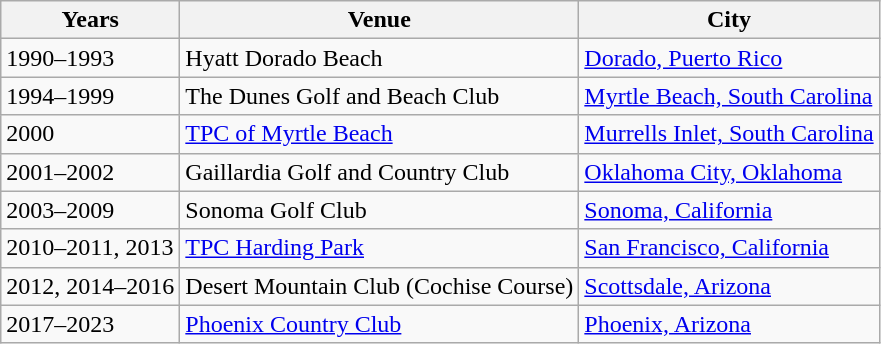<table class=wikitable>
<tr>
<th>Years</th>
<th>Venue</th>
<th>City</th>
</tr>
<tr>
<td>1990–1993</td>
<td>Hyatt Dorado Beach</td>
<td><a href='#'>Dorado, Puerto Rico</a></td>
</tr>
<tr>
<td>1994–1999</td>
<td>The Dunes Golf and Beach Club</td>
<td><a href='#'>Myrtle Beach, South Carolina</a></td>
</tr>
<tr>
<td>2000</td>
<td><a href='#'>TPC of Myrtle Beach</a></td>
<td><a href='#'>Murrells Inlet, South Carolina</a></td>
</tr>
<tr>
<td>2001–2002</td>
<td>Gaillardia Golf and Country Club</td>
<td><a href='#'>Oklahoma City, Oklahoma</a></td>
</tr>
<tr>
<td>2003–2009</td>
<td>Sonoma Golf Club</td>
<td><a href='#'>Sonoma, California</a></td>
</tr>
<tr>
<td>2010–2011, 2013</td>
<td><a href='#'>TPC Harding Park</a></td>
<td><a href='#'>San Francisco, California</a></td>
</tr>
<tr>
<td>2012, 2014–2016</td>
<td>Desert Mountain Club (Cochise Course)</td>
<td><a href='#'>Scottsdale, Arizona</a></td>
</tr>
<tr>
<td>2017–2023</td>
<td><a href='#'>Phoenix Country Club</a></td>
<td><a href='#'>Phoenix, Arizona</a></td>
</tr>
</table>
